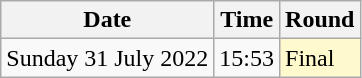<table class="wikitable">
<tr>
<th>Date</th>
<th>Time</th>
<th>Round</th>
</tr>
<tr>
<td>Sunday 31 July 2022</td>
<td>15:53</td>
<td style=background:lemonchiffon>Final</td>
</tr>
</table>
